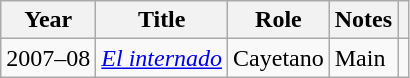<table class="wikitable sortable">
<tr>
<th scope="row" align = "center">Year</th>
<th>Title</th>
<th>Role</th>
<th class="unsortable">Notes</th>
<th></th>
</tr>
<tr>
<td>2007–08</td>
<td><em><a href='#'>El internado</a></em></td>
<td>Cayetano</td>
<td>Main</td>
<td align = "center"></td>
</tr>
</table>
